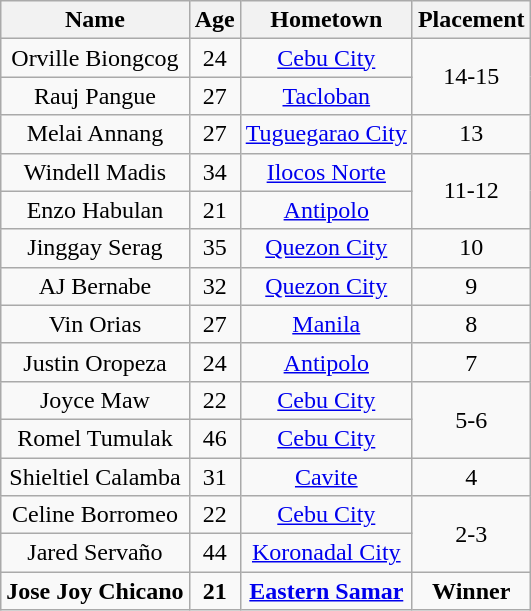<table class="wikitable mw-sortable" style="text-align: center;">
<tr>
<th>Name</th>
<th>Age</th>
<th>Hometown</th>
<th>Placement</th>
</tr>
<tr>
<td>Orville Biongcog</td>
<td>24</td>
<td><a href='#'>Cebu City</a></td>
<td rowspan="2">14-15</td>
</tr>
<tr>
<td>Rauj Pangue</td>
<td>27</td>
<td><a href='#'>Tacloban</a></td>
</tr>
<tr>
<td>Melai Annang</td>
<td>27</td>
<td><a href='#'>Tuguegarao City</a></td>
<td>13</td>
</tr>
<tr>
<td>Windell Madis</td>
<td>34</td>
<td><a href='#'>Ilocos Norte</a></td>
<td rowspan="2">11-12</td>
</tr>
<tr>
<td>Enzo Habulan</td>
<td>21</td>
<td><a href='#'>Antipolo</a></td>
</tr>
<tr>
<td>Jinggay Serag</td>
<td>35</td>
<td><a href='#'>Quezon City</a></td>
<td>10</td>
</tr>
<tr>
<td>AJ Bernabe</td>
<td>32</td>
<td><a href='#'>Quezon City</a></td>
<td>9</td>
</tr>
<tr>
<td>Vin Orias</td>
<td>27</td>
<td><a href='#'>Manila</a></td>
<td>8</td>
</tr>
<tr>
<td>Justin Oropeza</td>
<td>24</td>
<td><a href='#'>Antipolo</a></td>
<td>7</td>
</tr>
<tr>
<td>Joyce Maw</td>
<td>22</td>
<td><a href='#'>Cebu City</a></td>
<td rowspan="2">5-6</td>
</tr>
<tr>
<td>Romel Tumulak</td>
<td>46</td>
<td><a href='#'>Cebu City</a></td>
</tr>
<tr>
<td>Shieltiel Calamba</td>
<td>31</td>
<td><a href='#'>Cavite</a></td>
<td>4</td>
</tr>
<tr>
<td>Celine Borromeo</td>
<td>22</td>
<td><a href='#'>Cebu City</a></td>
<td rowspan="2">2-3</td>
</tr>
<tr>
<td>Jared Servaño</td>
<td>44</td>
<td><a href='#'>Koronadal City</a></td>
</tr>
<tr>
<td><strong>Jose Joy Chicano</strong></td>
<td><strong>21</strong></td>
<td><strong><a href='#'>Eastern Samar</a></strong></td>
<td><strong>Winner</strong></td>
</tr>
</table>
